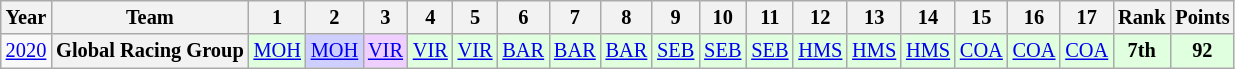<table class="wikitable" style="text-align:center; font-size:85%">
<tr>
<th>Year</th>
<th>Team</th>
<th>1</th>
<th>2</th>
<th>3</th>
<th>4</th>
<th>5</th>
<th>6</th>
<th>7</th>
<th>8</th>
<th>9</th>
<th>10</th>
<th>11</th>
<th>12</th>
<th>13</th>
<th>14</th>
<th>15</th>
<th>16</th>
<th>17</th>
<th>Rank</th>
<th>Points</th>
</tr>
<tr>
<td><a href='#'>2020</a></td>
<th nowrap>Global Racing Group</th>
<td style="background:#DFFFDF;"><a href='#'>MOH</a><br></td>
<td style="background:#CFCFFF;"><a href='#'>MOH</a><br></td>
<td style="background:#EFCFFF;"><a href='#'>VIR</a><br></td>
<td style="background:#DFFFDF;"><a href='#'>VIR</a><br></td>
<td style="background:#DFFFDF;"><a href='#'>VIR</a><br></td>
<td style="background:#DFFFDF;"><a href='#'>BAR</a><br></td>
<td style="background:#DFFFDF;"><a href='#'>BAR</a><br></td>
<td style="background:#DFFFDF;"><a href='#'>BAR</a><br></td>
<td style="background:#DFFFDF;"><a href='#'>SEB</a><br></td>
<td style="background:#DFFFDF;"><a href='#'>SEB</a><br></td>
<td style="background:#DFFFDF;"><a href='#'>SEB</a><br></td>
<td style="background:#DFFFDF;"><a href='#'>HMS</a><br></td>
<td style="background:#DFFFDF;"><a href='#'>HMS</a><br></td>
<td style="background:#DFFFDF;"><a href='#'>HMS</a><br></td>
<td style="background:#DFFFDF;"><a href='#'>COA</a><br></td>
<td style="background:#DFFFDF;"><a href='#'>COA</a><br></td>
<td style="background:#DFFFDF;"><a href='#'>COA</a><br></td>
<th style="background:#DFFFDF;">7th</th>
<th style="background:#DFFFDF;">92</th>
</tr>
</table>
